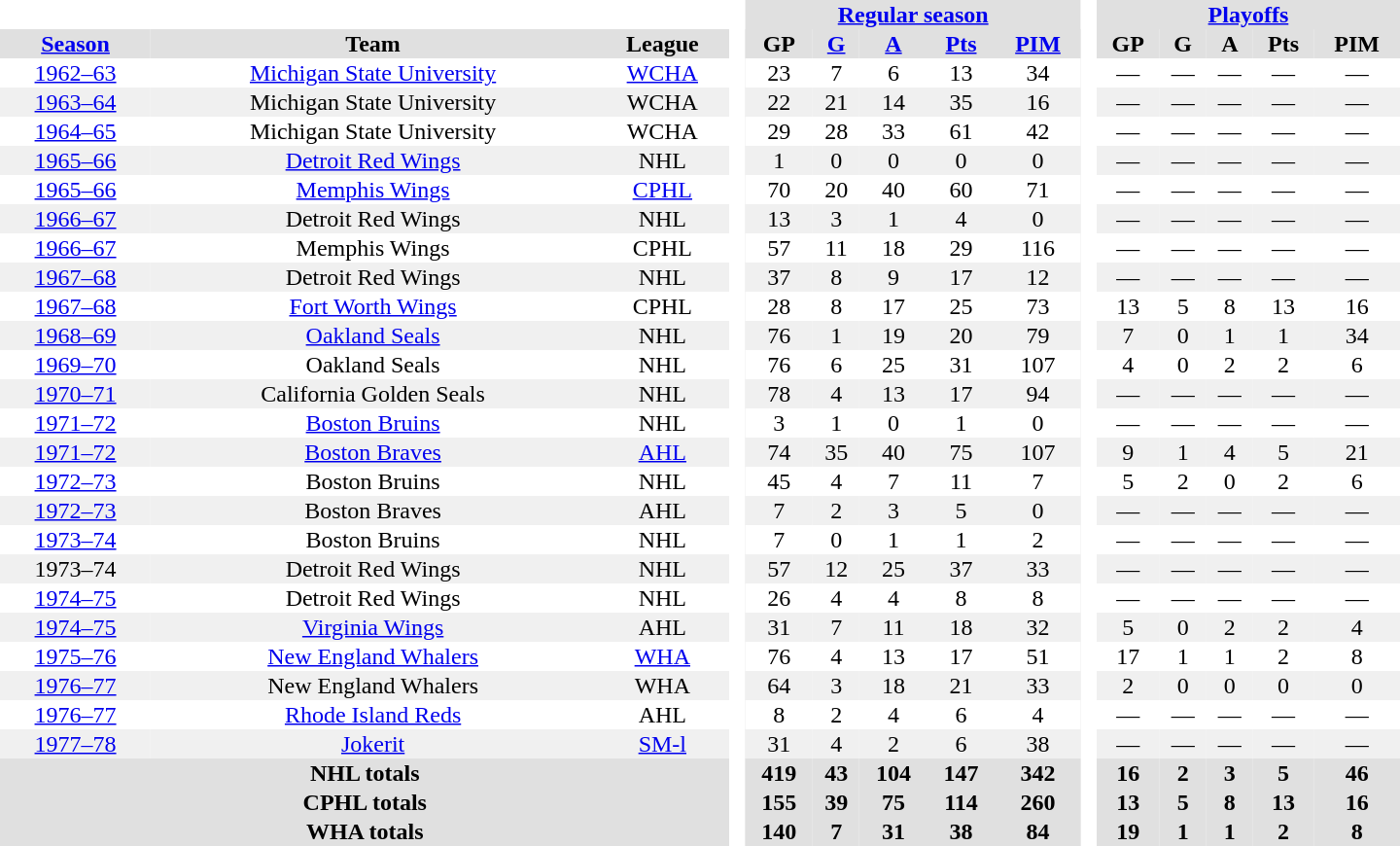<table border="0" cellpadding="1" cellspacing="0" style="text-align:center; width:60em">
<tr bgcolor="#e0e0e0">
<th colspan="3" bgcolor="#ffffff"> </th>
<th rowspan="99" bgcolor="#ffffff"> </th>
<th colspan="5"><a href='#'>Regular season</a></th>
<th rowspan="99" bgcolor="#ffffff"> </th>
<th colspan="5"><a href='#'>Playoffs</a></th>
</tr>
<tr bgcolor="#e0e0e0">
<th><a href='#'>Season</a></th>
<th>Team</th>
<th>League</th>
<th>GP</th>
<th><a href='#'>G</a></th>
<th><a href='#'>A</a></th>
<th><a href='#'>Pts</a></th>
<th><a href='#'>PIM</a></th>
<th>GP</th>
<th>G</th>
<th>A</th>
<th>Pts</th>
<th>PIM</th>
</tr>
<tr>
<td><a href='#'>1962–63</a></td>
<td><a href='#'>Michigan State University</a></td>
<td><a href='#'>WCHA</a></td>
<td>23</td>
<td>7</td>
<td>6</td>
<td>13</td>
<td>34</td>
<td>—</td>
<td>—</td>
<td>—</td>
<td>—</td>
<td>—</td>
</tr>
<tr bgcolor="#f0f0f0">
<td><a href='#'>1963–64</a></td>
<td>Michigan State University</td>
<td>WCHA</td>
<td>22</td>
<td>21</td>
<td>14</td>
<td>35</td>
<td>16</td>
<td>—</td>
<td>—</td>
<td>—</td>
<td>—</td>
<td>—</td>
</tr>
<tr>
<td><a href='#'>1964–65</a></td>
<td>Michigan State University</td>
<td>WCHA</td>
<td>29</td>
<td>28</td>
<td>33</td>
<td>61</td>
<td>42</td>
<td>—</td>
<td>—</td>
<td>—</td>
<td>—</td>
<td>—</td>
</tr>
<tr bgcolor="#f0f0f0">
<td><a href='#'>1965–66</a></td>
<td><a href='#'>Detroit Red Wings</a></td>
<td>NHL</td>
<td>1</td>
<td>0</td>
<td>0</td>
<td>0</td>
<td>0</td>
<td>—</td>
<td>—</td>
<td>—</td>
<td>—</td>
<td>—</td>
</tr>
<tr>
<td><a href='#'>1965–66</a></td>
<td><a href='#'>Memphis Wings</a></td>
<td><a href='#'>CPHL</a></td>
<td>70</td>
<td>20</td>
<td>40</td>
<td>60</td>
<td>71</td>
<td>—</td>
<td>—</td>
<td>—</td>
<td>—</td>
<td>—</td>
</tr>
<tr bgcolor="#f0f0f0">
<td><a href='#'>1966–67</a></td>
<td>Detroit Red Wings</td>
<td>NHL</td>
<td>13</td>
<td>3</td>
<td>1</td>
<td>4</td>
<td>0</td>
<td>—</td>
<td>—</td>
<td>—</td>
<td>—</td>
<td>—</td>
</tr>
<tr>
<td><a href='#'>1966–67</a></td>
<td>Memphis Wings</td>
<td>CPHL</td>
<td>57</td>
<td>11</td>
<td>18</td>
<td>29</td>
<td>116</td>
<td>—</td>
<td>—</td>
<td>—</td>
<td>—</td>
<td>—</td>
</tr>
<tr bgcolor="#f0f0f0">
<td><a href='#'>1967–68</a></td>
<td>Detroit Red Wings</td>
<td>NHL</td>
<td>37</td>
<td>8</td>
<td>9</td>
<td>17</td>
<td>12</td>
<td>—</td>
<td>—</td>
<td>—</td>
<td>—</td>
<td>—</td>
</tr>
<tr>
<td><a href='#'>1967–68</a></td>
<td><a href='#'>Fort Worth Wings</a></td>
<td>CPHL</td>
<td>28</td>
<td>8</td>
<td>17</td>
<td>25</td>
<td>73</td>
<td>13</td>
<td>5</td>
<td>8</td>
<td>13</td>
<td>16</td>
</tr>
<tr bgcolor="#f0f0f0">
<td><a href='#'>1968–69</a></td>
<td><a href='#'>Oakland Seals</a></td>
<td>NHL</td>
<td>76</td>
<td>1</td>
<td>19</td>
<td>20</td>
<td>79</td>
<td>7</td>
<td>0</td>
<td>1</td>
<td>1</td>
<td>34</td>
</tr>
<tr>
<td><a href='#'>1969–70</a></td>
<td>Oakland Seals</td>
<td>NHL</td>
<td>76</td>
<td>6</td>
<td>25</td>
<td>31</td>
<td>107</td>
<td>4</td>
<td>0</td>
<td>2</td>
<td>2</td>
<td>6</td>
</tr>
<tr bgcolor="#f0f0f0">
<td><a href='#'>1970–71</a></td>
<td>California Golden Seals</td>
<td>NHL</td>
<td>78</td>
<td>4</td>
<td>13</td>
<td>17</td>
<td>94</td>
<td>—</td>
<td>—</td>
<td>—</td>
<td>—</td>
<td>—</td>
</tr>
<tr>
<td><a href='#'>1971–72</a></td>
<td><a href='#'>Boston Bruins</a></td>
<td>NHL</td>
<td>3</td>
<td>1</td>
<td>0</td>
<td>1</td>
<td>0</td>
<td>—</td>
<td>—</td>
<td>—</td>
<td>—</td>
<td>—</td>
</tr>
<tr bgcolor="#f0f0f0">
<td><a href='#'>1971–72</a></td>
<td><a href='#'>Boston Braves</a></td>
<td><a href='#'>AHL</a></td>
<td>74</td>
<td>35</td>
<td>40</td>
<td>75</td>
<td>107</td>
<td>9</td>
<td>1</td>
<td>4</td>
<td>5</td>
<td>21</td>
</tr>
<tr>
<td><a href='#'>1972–73</a></td>
<td>Boston Bruins</td>
<td>NHL</td>
<td>45</td>
<td>4</td>
<td>7</td>
<td>11</td>
<td>7</td>
<td>5</td>
<td>2</td>
<td>0</td>
<td>2</td>
<td>6</td>
</tr>
<tr bgcolor="#f0f0f0">
<td><a href='#'>1972–73</a></td>
<td>Boston Braves</td>
<td>AHL</td>
<td>7</td>
<td>2</td>
<td>3</td>
<td>5</td>
<td>0</td>
<td>—</td>
<td>—</td>
<td>—</td>
<td>—</td>
<td>—</td>
</tr>
<tr>
<td><a href='#'>1973–74</a></td>
<td>Boston Bruins</td>
<td>NHL</td>
<td>7</td>
<td>0</td>
<td>1</td>
<td>1</td>
<td>2</td>
<td>—</td>
<td>—</td>
<td>—</td>
<td>—</td>
<td>—</td>
</tr>
<tr bgcolor="#f0f0f0">
<td>1973–74</td>
<td>Detroit Red Wings</td>
<td>NHL</td>
<td>57</td>
<td>12</td>
<td>25</td>
<td>37</td>
<td>33</td>
<td>—</td>
<td>—</td>
<td>—</td>
<td>—</td>
<td>—</td>
</tr>
<tr>
<td><a href='#'>1974–75</a></td>
<td>Detroit Red Wings</td>
<td>NHL</td>
<td>26</td>
<td>4</td>
<td>4</td>
<td>8</td>
<td>8</td>
<td>—</td>
<td>—</td>
<td>—</td>
<td>—</td>
<td>—</td>
</tr>
<tr bgcolor="#f0f0f0">
<td><a href='#'>1974–75</a></td>
<td><a href='#'>Virginia Wings</a></td>
<td>AHL</td>
<td>31</td>
<td>7</td>
<td>11</td>
<td>18</td>
<td>32</td>
<td>5</td>
<td>0</td>
<td>2</td>
<td>2</td>
<td>4</td>
</tr>
<tr>
<td><a href='#'>1975–76</a></td>
<td><a href='#'>New England Whalers</a></td>
<td><a href='#'>WHA</a></td>
<td>76</td>
<td>4</td>
<td>13</td>
<td>17</td>
<td>51</td>
<td>17</td>
<td>1</td>
<td>1</td>
<td>2</td>
<td>8</td>
</tr>
<tr bgcolor="#f0f0f0">
<td><a href='#'>1976–77</a></td>
<td>New England Whalers</td>
<td>WHA</td>
<td>64</td>
<td>3</td>
<td>18</td>
<td>21</td>
<td>33</td>
<td>2</td>
<td>0</td>
<td>0</td>
<td>0</td>
<td>0</td>
</tr>
<tr>
<td><a href='#'>1976–77</a></td>
<td><a href='#'>Rhode Island Reds</a></td>
<td>AHL</td>
<td>8</td>
<td>2</td>
<td>4</td>
<td>6</td>
<td>4</td>
<td>—</td>
<td>—</td>
<td>—</td>
<td>—</td>
<td>—</td>
</tr>
<tr bgcolor="#f0f0f0">
<td><a href='#'>1977–78</a></td>
<td><a href='#'>Jokerit</a></td>
<td><a href='#'>SM-l</a></td>
<td>31</td>
<td>4</td>
<td>2</td>
<td>6</td>
<td>38</td>
<td>—</td>
<td>—</td>
<td>—</td>
<td>—</td>
<td>—</td>
</tr>
<tr bgcolor="#e0e0e0">
<th colspan="3">NHL totals</th>
<th>419</th>
<th>43</th>
<th>104</th>
<th>147</th>
<th>342</th>
<th>16</th>
<th>2</th>
<th>3</th>
<th>5</th>
<th>46</th>
</tr>
<tr bgcolor="#e0e0e0">
<th colspan="3">CPHL totals</th>
<th>155</th>
<th>39</th>
<th>75</th>
<th>114</th>
<th>260</th>
<th>13</th>
<th>5</th>
<th>8</th>
<th>13</th>
<th>16</th>
</tr>
<tr bgcolor="#e0e0e0">
<th colspan="3">WHA totals</th>
<th>140</th>
<th>7</th>
<th>31</th>
<th>38</th>
<th>84</th>
<th>19</th>
<th>1</th>
<th>1</th>
<th>2</th>
<th>8</th>
</tr>
</table>
